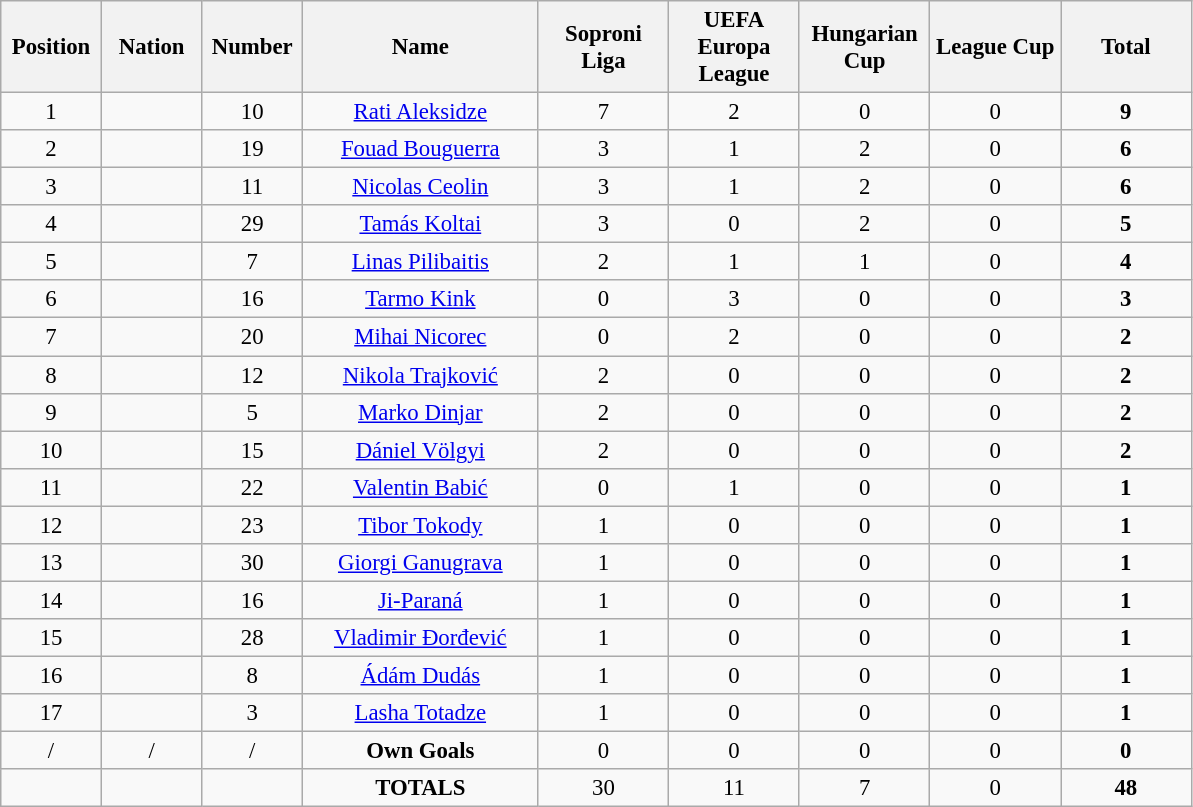<table class="wikitable" style="font-size: 95%; text-align: center;">
<tr>
<th width=60>Position</th>
<th width=60>Nation</th>
<th width=60>Number</th>
<th width=150>Name</th>
<th width=80>Soproni Liga</th>
<th width=80>UEFA Europa League</th>
<th width=80>Hungarian Cup</th>
<th width=80>League Cup</th>
<th width=80>Total</th>
</tr>
<tr>
<td>1</td>
<td></td>
<td>10</td>
<td><a href='#'>Rati Aleksidze</a></td>
<td>7</td>
<td>2</td>
<td>0</td>
<td>0</td>
<td><strong>9</strong></td>
</tr>
<tr>
<td>2</td>
<td></td>
<td>19</td>
<td><a href='#'>Fouad Bouguerra</a></td>
<td>3</td>
<td>1</td>
<td>2</td>
<td>0</td>
<td><strong>6</strong></td>
</tr>
<tr>
<td>3</td>
<td></td>
<td>11</td>
<td><a href='#'>Nicolas Ceolin</a></td>
<td>3</td>
<td>1</td>
<td>2</td>
<td>0</td>
<td><strong>6</strong></td>
</tr>
<tr>
<td>4</td>
<td></td>
<td>29</td>
<td><a href='#'>Tamás Koltai</a></td>
<td>3</td>
<td>0</td>
<td>2</td>
<td>0</td>
<td><strong>5</strong></td>
</tr>
<tr>
<td>5</td>
<td></td>
<td>7</td>
<td><a href='#'>Linas Pilibaitis</a></td>
<td>2</td>
<td>1</td>
<td>1</td>
<td>0</td>
<td><strong>4</strong></td>
</tr>
<tr>
<td>6</td>
<td></td>
<td>16</td>
<td><a href='#'>Tarmo Kink</a></td>
<td>0</td>
<td>3</td>
<td>0</td>
<td>0</td>
<td><strong>3</strong></td>
</tr>
<tr>
<td>7</td>
<td></td>
<td>20</td>
<td><a href='#'>Mihai Nicorec</a></td>
<td>0</td>
<td>2</td>
<td>0</td>
<td>0</td>
<td><strong>2</strong></td>
</tr>
<tr>
<td>8</td>
<td></td>
<td>12</td>
<td><a href='#'>Nikola Trajković</a></td>
<td>2</td>
<td>0</td>
<td>0</td>
<td>0</td>
<td><strong>2</strong></td>
</tr>
<tr>
<td>9</td>
<td></td>
<td>5</td>
<td><a href='#'>Marko Dinjar</a></td>
<td>2</td>
<td>0</td>
<td>0</td>
<td>0</td>
<td><strong>2</strong></td>
</tr>
<tr>
<td>10</td>
<td></td>
<td>15</td>
<td><a href='#'>Dániel Völgyi</a></td>
<td>2</td>
<td>0</td>
<td>0</td>
<td>0</td>
<td><strong>2</strong></td>
</tr>
<tr>
<td>11</td>
<td></td>
<td>22</td>
<td><a href='#'>Valentin Babić</a></td>
<td>0</td>
<td>1</td>
<td>0</td>
<td>0</td>
<td><strong>1</strong></td>
</tr>
<tr>
<td>12</td>
<td></td>
<td>23</td>
<td><a href='#'>Tibor Tokody</a></td>
<td>1</td>
<td>0</td>
<td>0</td>
<td>0</td>
<td><strong>1</strong></td>
</tr>
<tr>
<td>13</td>
<td></td>
<td>30</td>
<td><a href='#'>Giorgi Ganugrava</a></td>
<td>1</td>
<td>0</td>
<td>0</td>
<td>0</td>
<td><strong>1</strong></td>
</tr>
<tr>
<td>14</td>
<td></td>
<td>16</td>
<td><a href='#'>Ji-Paraná</a></td>
<td>1</td>
<td>0</td>
<td>0</td>
<td>0</td>
<td><strong>1</strong></td>
</tr>
<tr>
<td>15</td>
<td></td>
<td>28</td>
<td><a href='#'>Vladimir Đorđević</a></td>
<td>1</td>
<td>0</td>
<td>0</td>
<td>0</td>
<td><strong>1</strong></td>
</tr>
<tr>
<td>16</td>
<td></td>
<td>8</td>
<td><a href='#'>Ádám Dudás</a></td>
<td>1</td>
<td>0</td>
<td>0</td>
<td>0</td>
<td><strong>1</strong></td>
</tr>
<tr>
<td>17</td>
<td></td>
<td>3</td>
<td><a href='#'>Lasha Totadze</a></td>
<td>1</td>
<td>0</td>
<td>0</td>
<td>0</td>
<td><strong>1</strong></td>
</tr>
<tr>
<td>/</td>
<td>/</td>
<td>/</td>
<td><strong>Own Goals</strong></td>
<td>0</td>
<td>0</td>
<td>0</td>
<td>0</td>
<td><strong>0</strong></td>
</tr>
<tr>
<td></td>
<td></td>
<td></td>
<td><strong>TOTALS</strong></td>
<td>30</td>
<td>11</td>
<td>7</td>
<td>0</td>
<td><strong>48</strong></td>
</tr>
</table>
